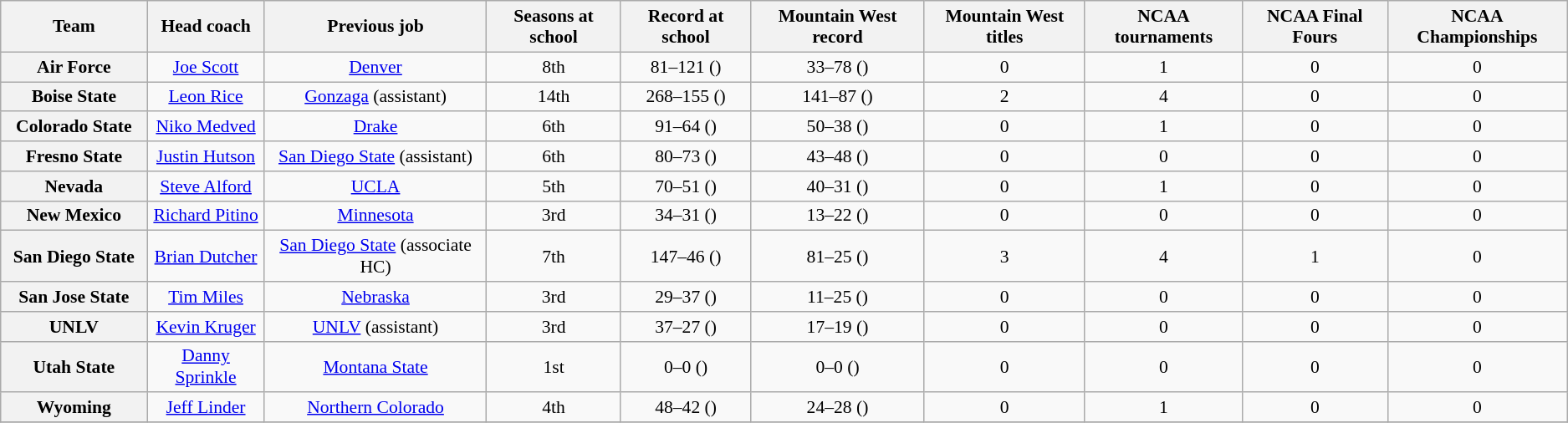<table class="wikitable sortable" style="text-align: center;font-size:90%;">
<tr>
<th width="110">Team</th>
<th>Head coach</th>
<th>Previous job</th>
<th>Seasons at school</th>
<th>Record at school</th>
<th>Mountain West record</th>
<th>Mountain West titles</th>
<th>NCAA tournaments</th>
<th>NCAA Final Fours</th>
<th>NCAA Championships</th>
</tr>
<tr>
<th style=>Air Force</th>
<td><a href='#'>Joe Scott</a></td>
<td><a href='#'>Denver</a></td>
<td>8th</td>
<td>81–121 ()</td>
<td>33–78 ()</td>
<td>0</td>
<td>1</td>
<td>0</td>
<td>0</td>
</tr>
<tr>
<th style=>Boise State</th>
<td><a href='#'>Leon Rice</a></td>
<td><a href='#'>Gonzaga</a> (assistant)</td>
<td>14th</td>
<td>268–155 ()</td>
<td>141–87 ()</td>
<td>2</td>
<td>4</td>
<td>0</td>
<td>0</td>
</tr>
<tr>
<th style=>Colorado State</th>
<td><a href='#'>Niko Medved</a></td>
<td><a href='#'>Drake</a></td>
<td>6th</td>
<td>91–64 ()</td>
<td>50–38 ()</td>
<td>0</td>
<td>1</td>
<td>0</td>
<td>0</td>
</tr>
<tr>
<th style=>Fresno State</th>
<td><a href='#'>Justin Hutson</a></td>
<td><a href='#'>San Diego State</a> (assistant)</td>
<td>6th</td>
<td>80–73 ()</td>
<td>43–48 ()</td>
<td>0</td>
<td>0</td>
<td>0</td>
<td>0</td>
</tr>
<tr>
<th style=>Nevada</th>
<td><a href='#'>Steve Alford</a></td>
<td><a href='#'>UCLA</a></td>
<td>5th</td>
<td>70–51 ()</td>
<td>40–31 ()</td>
<td>0</td>
<td>1</td>
<td>0</td>
<td>0</td>
</tr>
<tr>
<th style=>New Mexico</th>
<td><a href='#'>Richard Pitino</a></td>
<td><a href='#'>Minnesota</a></td>
<td>3rd</td>
<td>34–31 ()</td>
<td>13–22 ()</td>
<td>0</td>
<td>0</td>
<td>0</td>
<td>0</td>
</tr>
<tr>
<th style=>San Diego State</th>
<td><a href='#'>Brian Dutcher</a></td>
<td><a href='#'>San Diego State</a> (associate HC)</td>
<td>7th</td>
<td>147–46 ()</td>
<td>81–25 ()</td>
<td>3</td>
<td>4</td>
<td>1</td>
<td>0</td>
</tr>
<tr>
<th style=>San Jose State</th>
<td><a href='#'>Tim Miles</a></td>
<td><a href='#'>Nebraska</a></td>
<td>3rd</td>
<td>29–37 ()</td>
<td>11–25 ()</td>
<td>0</td>
<td>0</td>
<td>0</td>
<td>0</td>
</tr>
<tr>
<th style=>UNLV</th>
<td><a href='#'>Kevin Kruger</a></td>
<td><a href='#'>UNLV</a> (assistant)</td>
<td>3rd</td>
<td>37–27 ()</td>
<td>17–19 ()</td>
<td>0</td>
<td>0</td>
<td>0</td>
<td>0</td>
</tr>
<tr>
<th style=>Utah State</th>
<td><a href='#'>Danny Sprinkle</a></td>
<td><a href='#'>Montana State</a></td>
<td>1st</td>
<td>0–0 ()</td>
<td>0–0 ()</td>
<td>0</td>
<td>0</td>
<td>0</td>
<td>0</td>
</tr>
<tr>
<th style=>Wyoming</th>
<td><a href='#'>Jeff Linder</a></td>
<td><a href='#'>Northern Colorado</a></td>
<td>4th</td>
<td>48–42 ()</td>
<td>24–28 ()</td>
<td>0</td>
<td>1</td>
<td>0</td>
<td>0</td>
</tr>
<tr>
</tr>
</table>
